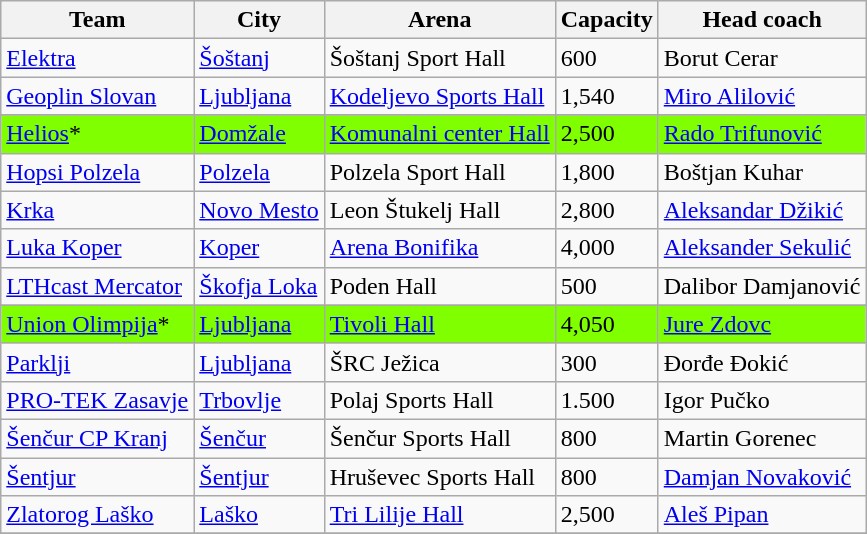<table class="wikitable sortable">
<tr>
<th>Team</th>
<th>City</th>
<th>Arena</th>
<th>Capacity</th>
<th>Head coach</th>
</tr>
<tr>
<td><a href='#'>Elektra</a></td>
<td><a href='#'>Šoštanj</a></td>
<td>Šoštanj Sport Hall</td>
<td>600</td>
<td>Borut Cerar</td>
</tr>
<tr>
<td><a href='#'>Geoplin Slovan</a></td>
<td><a href='#'>Ljubljana</a></td>
<td><a href='#'>Kodeljevo Sports Hall</a></td>
<td>1,540</td>
<td><a href='#'>Miro Alilović</a></td>
</tr>
<tr>
</tr>
<tr bgcolor="#7FFF00">
<td><a href='#'>Helios</a>*</td>
<td><a href='#'>Domžale</a></td>
<td><a href='#'>Komunalni center Hall</a></td>
<td>2,500</td>
<td><a href='#'>Rado Trifunović</a></td>
</tr>
<tr>
<td><a href='#'>Hopsi Polzela</a></td>
<td><a href='#'>Polzela</a></td>
<td>Polzela Sport Hall</td>
<td>1,800</td>
<td>Boštjan Kuhar</td>
</tr>
<tr>
<td><a href='#'>Krka</a></td>
<td><a href='#'>Novo Mesto</a></td>
<td>Leon Štukelj Hall</td>
<td>2,800</td>
<td><a href='#'>Aleksandar Džikić</a></td>
</tr>
<tr>
<td><a href='#'>Luka Koper</a></td>
<td><a href='#'>Koper</a></td>
<td><a href='#'>Arena Bonifika</a></td>
<td>4,000</td>
<td><a href='#'>Aleksander Sekulić</a></td>
</tr>
<tr>
<td><a href='#'>LTHcast Mercator</a></td>
<td><a href='#'>Škofja Loka</a></td>
<td>Poden Hall</td>
<td>500</td>
<td>Dalibor Damjanović</td>
</tr>
<tr>
</tr>
<tr bgcolor="#7FFF00">
<td><a href='#'>Union Olimpija</a>*</td>
<td><a href='#'>Ljubljana</a></td>
<td><a href='#'>Tivoli Hall</a></td>
<td>4,050</td>
<td><a href='#'>Jure Zdovc</a></td>
</tr>
<tr>
<td><a href='#'>Parklji</a></td>
<td><a href='#'>Ljubljana</a></td>
<td>ŠRC Ježica</td>
<td>300</td>
<td>Đorđe Đokić</td>
</tr>
<tr>
<td><a href='#'>PRO-TEK Zasavje</a></td>
<td><a href='#'>Trbovlje</a></td>
<td>Polaj Sports Hall</td>
<td>1.500</td>
<td>Igor Pučko</td>
</tr>
<tr>
<td><a href='#'>Šenčur CP Kranj</a></td>
<td><a href='#'>Šenčur</a></td>
<td>Šenčur Sports Hall</td>
<td>800</td>
<td>Martin Gorenec</td>
</tr>
<tr>
<td><a href='#'>Šentjur</a></td>
<td><a href='#'>Šentjur</a></td>
<td>Hruševec Sports Hall</td>
<td>800</td>
<td><a href='#'>Damjan Novaković</a></td>
</tr>
<tr>
<td><a href='#'>Zlatorog Laško</a></td>
<td><a href='#'>Laško</a></td>
<td><a href='#'>Tri Lilije Hall</a></td>
<td>2,500</td>
<td><a href='#'>Aleš Pipan</a></td>
</tr>
<tr>
</tr>
</table>
